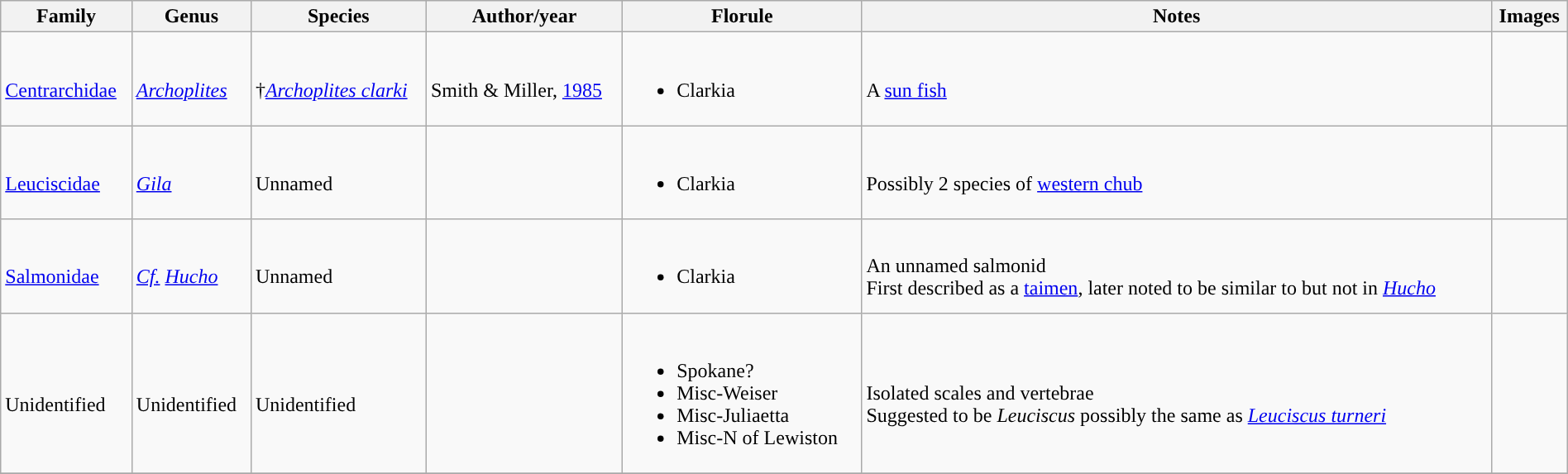<table class="wikitable sortable mw-collapsible" style="margin:auto; width:100%">
<tr>
<th>Family</th>
<th>Genus</th>
<th>Species</th>
<th>Author/year</th>
<th>Florule</th>
<th>Notes</th>
<th>Images</th>
</tr>
<tr>
<td><br><a href='#'>Centrarchidae</a></td>
<td><br><em><a href='#'>Archoplites</a></em></td>
<td><br>†<em><a href='#'>Archoplites clarki</a></em></td>
<td><br>Smith & Miller, <a href='#'>1985</a></td>
<td><br><ul><li>Clarkia</li></ul></td>
<td><br>A <a href='#'>sun fish</a></td>
<td></td>
</tr>
<tr>
<td><br><a href='#'>Leuciscidae</a></td>
<td><br><em><a href='#'>Gila</a></em></td>
<td><br>Unnamed</td>
<td></td>
<td><br><ul><li>Clarkia</li></ul></td>
<td><br>Possibly 2 species of <a href='#'>western chub</a></td>
<td></td>
</tr>
<tr>
<td><br><a href='#'>Salmonidae</a></td>
<td><br><em><a href='#'>Cf.</a></em> <em><a href='#'>Hucho</a></em></td>
<td><br>Unnamed</td>
<td></td>
<td><br><ul><li>Clarkia</li></ul></td>
<td><br>An unnamed salmonid<br> First described as a <a href='#'>taimen</a>, later noted to be similar to but not in  <em><a href='#'>Hucho</a></em></td>
<td></td>
</tr>
<tr>
<td><br>Unidentified</td>
<td><br>Unidentified</td>
<td><br>Unidentified</td>
<td></td>
<td><br><ul><li>Spokane?</li><li>Misc-Weiser</li><li>Misc-Juliaetta</li><li>Misc-N of Lewiston</li></ul></td>
<td><br>Isolated scales and vertebrae<br>Suggested to be <em>Leuciscus</em> possibly the same as <em><a href='#'>Leuciscus turneri</a></em></td>
<td><br></td>
</tr>
<tr>
</tr>
</table>
